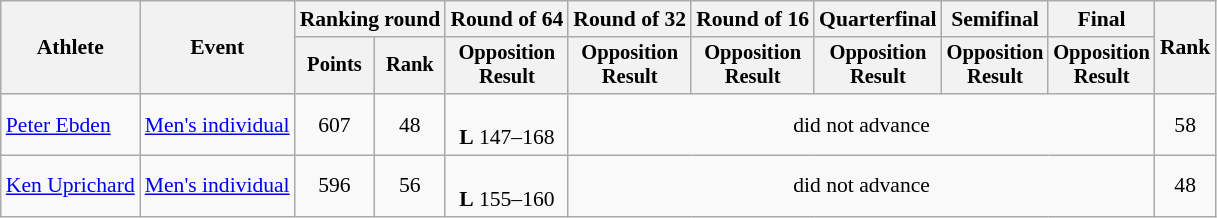<table class="wikitable" style="font-size:90%;text-align:center;">
<tr>
<th rowspan=2>Athlete</th>
<th rowspan=2>Event</th>
<th colspan=2>Ranking round</th>
<th>Round of 64</th>
<th>Round of 32</th>
<th>Round of 16</th>
<th>Quarterfinal</th>
<th>Semifinal</th>
<th>Final</th>
<th rowspan=2>Rank</th>
</tr>
<tr style="font-size:95%">
<th>Points</th>
<th>Rank</th>
<th>Opposition<br>Result</th>
<th>Opposition<br>Result</th>
<th>Opposition<br>Result</th>
<th>Opposition<br>Result</th>
<th>Opposition<br>Result</th>
<th>Opposition<br>Result</th>
</tr>
<tr>
<td align=left><a href='#'>Peter Ebden</a></td>
<td align=left><a href='#'>Men's individual</a></td>
<td>607</td>
<td>48</td>
<td><br><strong>L</strong> 147–168</td>
<td colspan=5>did not advance</td>
<td>58</td>
</tr>
<tr>
<td align=left><a href='#'>Ken Uprichard</a></td>
<td align=left><a href='#'>Men's individual</a></td>
<td>596</td>
<td>56</td>
<td><br><strong>L</strong> 155–160</td>
<td colspan=5>did not advance</td>
<td>48</td>
</tr>
</table>
